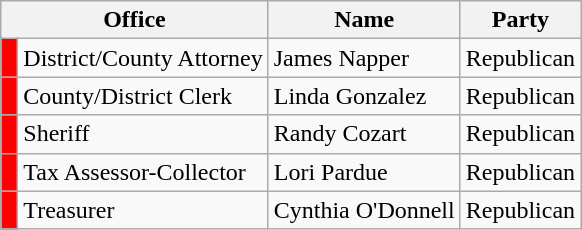<table class="wikitable">
<tr>
<th colspan="2">Office</th>
<th>Name</th>
<th>Party</th>
</tr>
<tr>
<td bgcolor="red"> </td>
<td>District/County Attorney</td>
<td>James Napper</td>
<td>Republican</td>
</tr>
<tr>
<td bgcolor="red"> </td>
<td>County/District Clerk</td>
<td>Linda Gonzalez</td>
<td>Republican</td>
</tr>
<tr>
<td bgcolor="red"> </td>
<td>Sheriff</td>
<td>Randy Cozart</td>
<td>Republican</td>
</tr>
<tr>
<td bgcolor="red"> </td>
<td>Tax Assessor-Collector</td>
<td>Lori Pardue</td>
<td>Republican</td>
</tr>
<tr>
<td bgcolor="red"> </td>
<td>Treasurer</td>
<td>Cynthia O'Donnell</td>
<td>Republican</td>
</tr>
</table>
